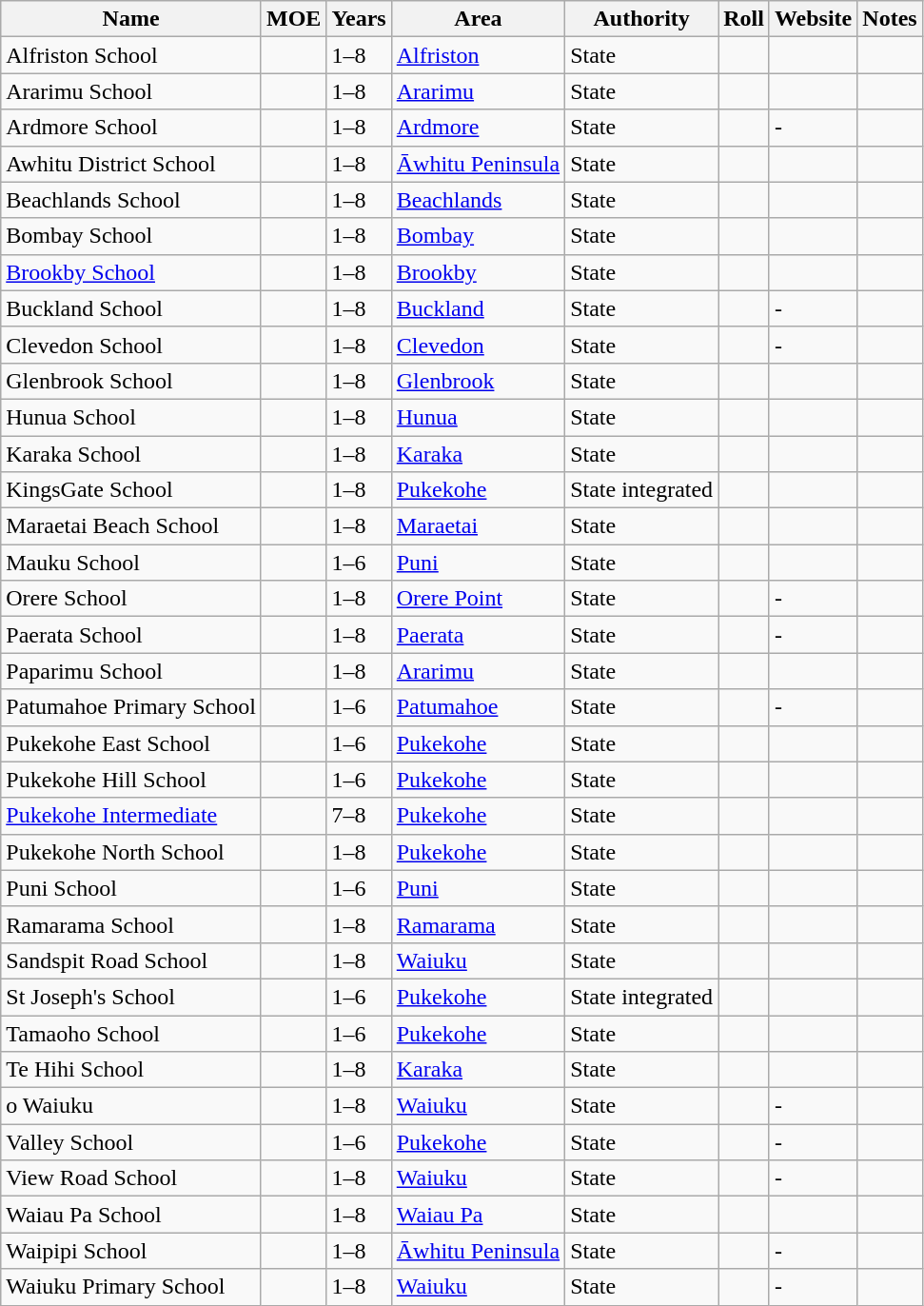<table class="wikitable sortable">
<tr>
<th>Name</th>
<th>MOE</th>
<th>Years</th>
<th>Area</th>
<th>Authority</th>
<th>Roll</th>
<th>Website</th>
<th>Notes</th>
</tr>
<tr>
<td>Alfriston School</td>
<td></td>
<td>1–8</td>
<td><a href='#'>Alfriston</a></td>
<td>State</td>
<td></td>
<td></td>
<td></td>
</tr>
<tr>
<td>Ararimu School</td>
<td></td>
<td>1–8</td>
<td><a href='#'>Ararimu</a></td>
<td>State</td>
<td></td>
<td></td>
<td></td>
</tr>
<tr>
<td>Ardmore School</td>
<td></td>
<td>1–8</td>
<td><a href='#'>Ardmore</a></td>
<td>State</td>
<td></td>
<td>-</td>
<td></td>
</tr>
<tr>
<td>Awhitu District School</td>
<td></td>
<td>1–8</td>
<td><a href='#'>Āwhitu Peninsula</a></td>
<td>State</td>
<td></td>
<td></td>
<td></td>
</tr>
<tr>
<td>Beachlands School</td>
<td></td>
<td>1–8</td>
<td><a href='#'>Beachlands</a></td>
<td>State</td>
<td></td>
<td></td>
<td></td>
</tr>
<tr>
<td>Bombay School</td>
<td></td>
<td>1–8</td>
<td><a href='#'>Bombay</a></td>
<td>State</td>
<td></td>
<td></td>
<td></td>
</tr>
<tr>
<td><a href='#'>Brookby School</a></td>
<td></td>
<td>1–8</td>
<td><a href='#'>Brookby</a></td>
<td>State</td>
<td></td>
<td></td>
<td></td>
</tr>
<tr>
<td>Buckland School</td>
<td></td>
<td>1–8</td>
<td><a href='#'>Buckland</a></td>
<td>State</td>
<td></td>
<td>-</td>
<td></td>
</tr>
<tr>
<td>Clevedon School</td>
<td></td>
<td>1–8</td>
<td><a href='#'>Clevedon</a></td>
<td>State</td>
<td></td>
<td>-</td>
<td></td>
</tr>
<tr>
<td>Glenbrook School</td>
<td></td>
<td>1–8</td>
<td><a href='#'>Glenbrook</a></td>
<td>State</td>
<td></td>
<td></td>
<td></td>
</tr>
<tr>
<td>Hunua School</td>
<td></td>
<td>1–8</td>
<td><a href='#'>Hunua</a></td>
<td>State</td>
<td></td>
<td></td>
<td></td>
</tr>
<tr>
<td>Karaka School</td>
<td></td>
<td>1–8</td>
<td><a href='#'>Karaka</a></td>
<td>State</td>
<td></td>
<td></td>
<td></td>
</tr>
<tr>
<td>KingsGate School</td>
<td></td>
<td>1–8</td>
<td><a href='#'>Pukekohe</a></td>
<td>State integrated</td>
<td></td>
<td></td>
<td></td>
</tr>
<tr>
<td>Maraetai Beach School</td>
<td></td>
<td>1–8</td>
<td><a href='#'>Maraetai</a></td>
<td>State</td>
<td></td>
<td></td>
<td></td>
</tr>
<tr>
<td>Mauku School</td>
<td></td>
<td>1–6</td>
<td><a href='#'>Puni</a></td>
<td>State</td>
<td></td>
<td></td>
<td></td>
</tr>
<tr>
<td>Orere School</td>
<td></td>
<td>1–8</td>
<td><a href='#'>Orere Point</a></td>
<td>State</td>
<td></td>
<td>-</td>
<td></td>
</tr>
<tr>
<td>Paerata School</td>
<td></td>
<td>1–8</td>
<td><a href='#'>Paerata</a></td>
<td>State</td>
<td></td>
<td>-</td>
<td></td>
</tr>
<tr>
<td>Paparimu School</td>
<td></td>
<td>1–8</td>
<td><a href='#'>Ararimu</a></td>
<td>State</td>
<td></td>
<td></td>
<td></td>
</tr>
<tr>
<td>Patumahoe Primary School</td>
<td></td>
<td>1–6</td>
<td><a href='#'>Patumahoe</a></td>
<td>State</td>
<td></td>
<td>-</td>
<td></td>
</tr>
<tr>
<td>Pukekohe East School</td>
<td></td>
<td>1–6</td>
<td><a href='#'>Pukekohe</a></td>
<td>State</td>
<td></td>
<td></td>
<td></td>
</tr>
<tr>
<td>Pukekohe Hill School</td>
<td></td>
<td>1–6</td>
<td><a href='#'>Pukekohe</a></td>
<td>State</td>
<td></td>
<td></td>
<td></td>
</tr>
<tr>
<td><a href='#'>Pukekohe Intermediate</a></td>
<td></td>
<td>7–8</td>
<td><a href='#'>Pukekohe</a></td>
<td>State</td>
<td></td>
<td></td>
<td></td>
</tr>
<tr>
<td>Pukekohe North School</td>
<td></td>
<td>1–8</td>
<td><a href='#'>Pukekohe</a></td>
<td>State</td>
<td></td>
<td></td>
<td></td>
</tr>
<tr>
<td>Puni School</td>
<td></td>
<td>1–6</td>
<td><a href='#'>Puni</a></td>
<td>State</td>
<td></td>
<td></td>
<td></td>
</tr>
<tr>
<td>Ramarama School</td>
<td></td>
<td>1–8</td>
<td><a href='#'>Ramarama</a></td>
<td>State</td>
<td></td>
<td></td>
<td></td>
</tr>
<tr>
<td>Sandspit Road School</td>
<td></td>
<td>1–8</td>
<td><a href='#'>Waiuku</a></td>
<td>State</td>
<td></td>
<td></td>
<td></td>
</tr>
<tr>
<td>St Joseph's School</td>
<td></td>
<td>1–6</td>
<td><a href='#'>Pukekohe</a></td>
<td>State integrated</td>
<td></td>
<td></td>
<td></td>
</tr>
<tr>
<td>Tamaoho School</td>
<td></td>
<td>1–6</td>
<td><a href='#'>Pukekohe</a></td>
<td>State</td>
<td></td>
<td></td>
<td></td>
</tr>
<tr>
<td>Te Hihi School</td>
<td></td>
<td>1–8</td>
<td><a href='#'>Karaka</a></td>
<td>State</td>
<td></td>
<td></td>
<td></td>
</tr>
<tr>
<td> o Waiuku</td>
<td></td>
<td>1–8</td>
<td><a href='#'>Waiuku</a></td>
<td>State</td>
<td></td>
<td>-</td>
<td></td>
</tr>
<tr>
<td>Valley School</td>
<td></td>
<td>1–6</td>
<td><a href='#'>Pukekohe</a></td>
<td>State</td>
<td></td>
<td>-</td>
<td></td>
</tr>
<tr>
<td>View Road School</td>
<td></td>
<td>1–8</td>
<td><a href='#'>Waiuku</a></td>
<td>State</td>
<td></td>
<td>-</td>
<td></td>
</tr>
<tr>
<td>Waiau Pa School</td>
<td></td>
<td>1–8</td>
<td><a href='#'>Waiau Pa</a></td>
<td>State</td>
<td></td>
<td></td>
<td></td>
</tr>
<tr>
<td>Waipipi School</td>
<td></td>
<td>1–8</td>
<td><a href='#'>Āwhitu Peninsula</a></td>
<td>State</td>
<td></td>
<td>-</td>
<td></td>
</tr>
<tr>
<td>Waiuku Primary School</td>
<td></td>
<td>1–8</td>
<td><a href='#'>Waiuku</a></td>
<td>State</td>
<td></td>
<td>-</td>
<td></td>
</tr>
</table>
